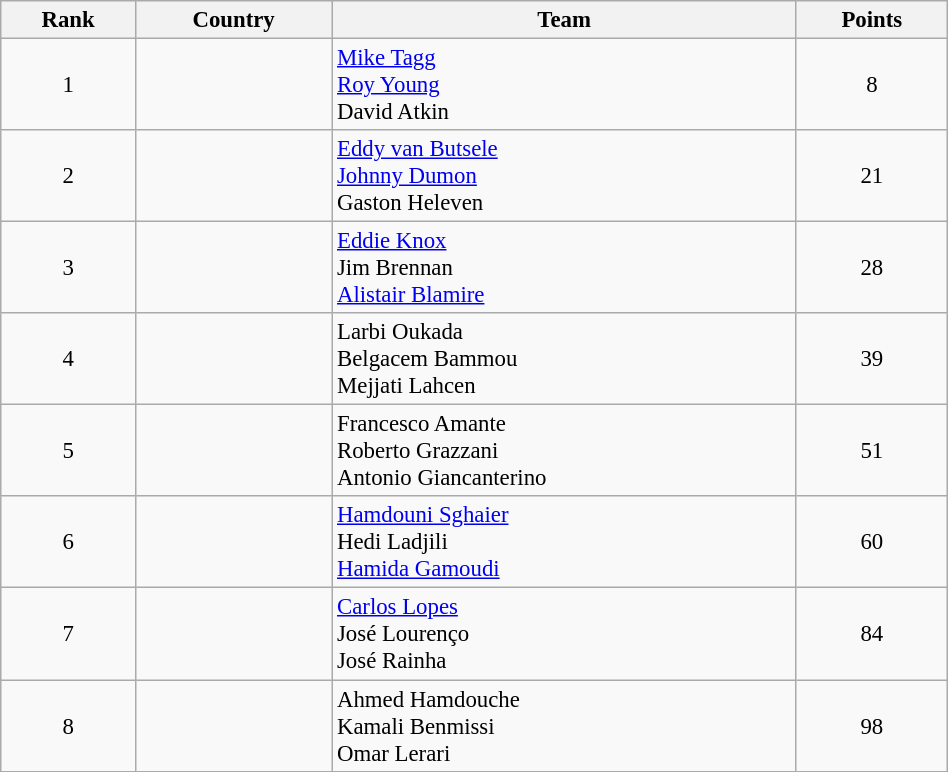<table class="wikitable sortable" style=" text-align:center; font-size:95%;" width="50%">
<tr>
<th>Rank</th>
<th>Country</th>
<th>Team</th>
<th>Points</th>
</tr>
<tr>
<td align=center>1</td>
<td align=left></td>
<td align=left><a href='#'>Mike Tagg</a><br><a href='#'>Roy Young</a><br>David Atkin</td>
<td>8</td>
</tr>
<tr>
<td align=center>2</td>
<td align=left></td>
<td align=left><a href='#'>Eddy van Butsele</a><br><a href='#'>Johnny Dumon</a><br>Gaston Heleven</td>
<td>21</td>
</tr>
<tr>
<td align=center>3</td>
<td align=left></td>
<td align=left><a href='#'>Eddie Knox</a><br>Jim Brennan<br><a href='#'>Alistair Blamire</a></td>
<td>28</td>
</tr>
<tr>
<td align=center>4</td>
<td align=left></td>
<td align=left>Larbi Oukada<br>Belgacem Bammou<br>Mejjati Lahcen</td>
<td>39</td>
</tr>
<tr>
<td align=center>5</td>
<td align=left></td>
<td align=left>Francesco Amante<br>Roberto Grazzani<br>Antonio Giancanterino</td>
<td>51</td>
</tr>
<tr>
<td align=center>6</td>
<td align=left></td>
<td align=left><a href='#'>Hamdouni Sghaier</a><br>Hedi Ladjili<br><a href='#'>Hamida Gamoudi</a></td>
<td>60</td>
</tr>
<tr>
<td align=center>7</td>
<td align=left></td>
<td align=left><a href='#'>Carlos Lopes</a><br>José Lourenço<br>José Rainha</td>
<td>84</td>
</tr>
<tr>
<td align=center>8</td>
<td align=left></td>
<td align=left>Ahmed Hamdouche<br>Kamali Benmissi<br>Omar Lerari</td>
<td>98</td>
</tr>
</table>
